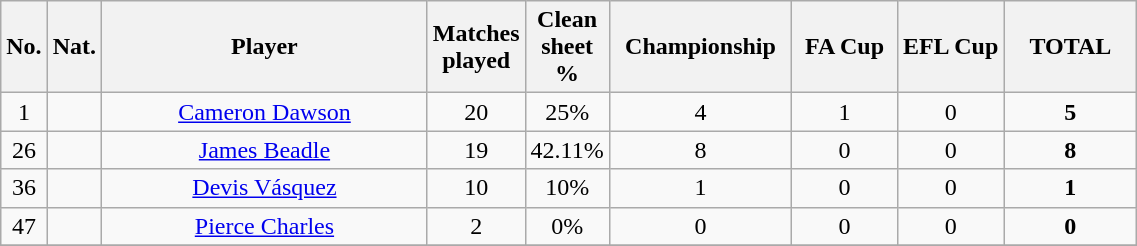<table class="wikitable sortable" style="text-align:center; width:60%;">
<tr>
<th width=10>No.</th>
<th width=10>Nat.</th>
<th scope="col" style="width:600px">Player</th>
<th>Matches played</th>
<th>Clean sheet %</th>
<th width=150>Championship</th>
<th width=150>FA Cup</th>
<th width=150>EFL Cup</th>
<th width=150>TOTAL</th>
</tr>
<tr>
<td>1</td>
<td></td>
<td><a href='#'>Cameron Dawson</a></td>
<td>20</td>
<td>25%</td>
<td>4</td>
<td>1</td>
<td>0</td>
<td><strong>5</strong></td>
</tr>
<tr>
<td>26</td>
<td></td>
<td><a href='#'>James Beadle</a></td>
<td>19</td>
<td>42.11%</td>
<td>8</td>
<td>0</td>
<td>0</td>
<td><strong>8</strong></td>
</tr>
<tr>
<td>36</td>
<td></td>
<td><a href='#'>Devis Vásquez</a></td>
<td>10</td>
<td>10%</td>
<td>1</td>
<td>0</td>
<td>0</td>
<td><strong>1</strong></td>
</tr>
<tr>
<td>47</td>
<td></td>
<td><a href='#'>Pierce Charles</a></td>
<td>2</td>
<td>0%</td>
<td>0</td>
<td>0</td>
<td>0</td>
<td><strong>0</strong></td>
</tr>
<tr>
</tr>
</table>
